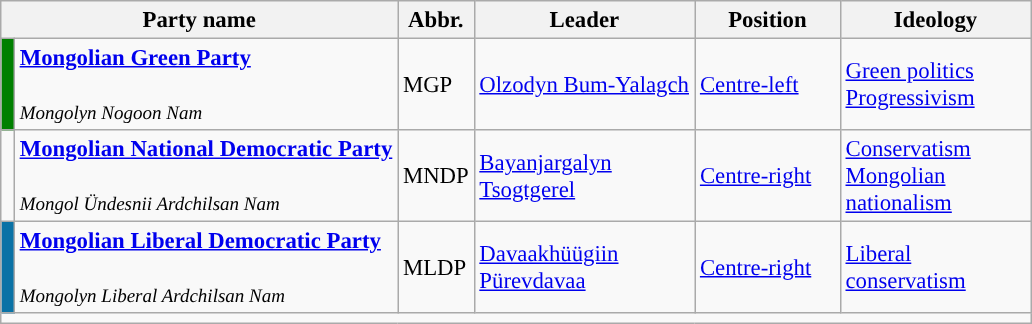<table class="wikitable" style="font-size:95%;">
<tr>
<th colspan="2" style="width:200px"><strong>Party name</strong></th>
<th>Abbr.</th>
<th style="width:140px">Leader</th>
<th style="width:90px">Position</th>
<th style="width:120px">Ideology</th>
</tr>
<tr>
<td style="width:2px;background:green;"></td>
<td><strong><a href='#'>Mongolian Green Party</a></strong><br><br><em><small>Mongolyn Nogoon Nam</small></em></td>
<td>MGP<br></td>
<td><a href='#'>Olzodyn Bum-Yalagch</a></td>
<td><a href='#'>Centre-left</a></td>
<td><a href='#'>Green politics</a><br><a href='#'>Progressivism</a></td>
</tr>
<tr>
<td style="width:2px;background:"></td>
<td><a href='#'><strong>Mongolian National Democratic Party</strong></a><br><br><em><small>Mongol Ündesnii Ardchilsan Nam</small></em></td>
<td>MNDP<br></td>
<td><a href='#'>Bayanjargalyn Tsogtgerel</a></td>
<td><a href='#'>Centre-right</a></td>
<td><a href='#'>Conservatism</a><br><a href='#'>Mongolian nationalism</a></td>
</tr>
<tr>
<td style="width:2px;background:#0a72a6;"></td>
<td><strong><a href='#'>Mongolian Liberal Democratic Party</a></strong><br><br><em><small>Mongolyn Liberal Ardchilsan Nam</small></em></td>
<td>MLDP<br></td>
<td><a href='#'>Davaakhüügiin Pürevdavaa</a></td>
<td><a href='#'>Centre-right</a></td>
<td><a href='#'>Liberal conservatism</a></td>
</tr>
<tr>
<td colspan="6"></td>
</tr>
</table>
